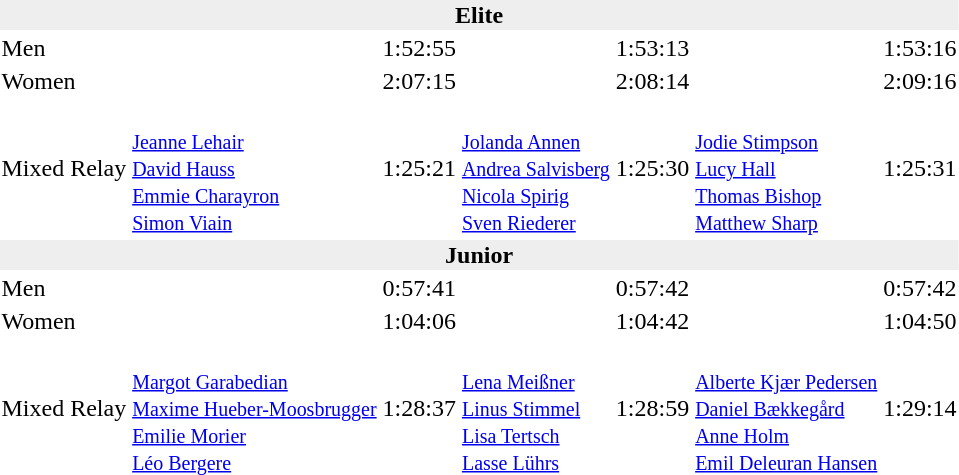<table>
<tr>
<td colspan=7 bgcolor=#eeeeee style=text-align:center;><strong>Elite</strong></td>
</tr>
<tr>
<td>Men</td>
<td></td>
<td>1:52:55</td>
<td></td>
<td>1:53:13</td>
<td></td>
<td>1:53:16</td>
</tr>
<tr>
<td>Women</td>
<td></td>
<td>2:07:15</td>
<td></td>
<td>2:08:14</td>
<td></td>
<td>2:09:16</td>
</tr>
<tr>
<td>Mixed Relay</td>
<td><small><br><a href='#'>Jeanne Lehair</a><br><a href='#'>David Hauss</a><br><a href='#'>Emmie Charayron</a><br><a href='#'>Simon Viain</a></small></td>
<td>1:25:21</td>
<td><small><br><a href='#'>Jolanda Annen</a><br><a href='#'>Andrea Salvisberg</a><br><a href='#'>Nicola Spirig</a><br><a href='#'>Sven Riederer</a></small></td>
<td>1:25:30</td>
<td><small><br><a href='#'>Jodie Stimpson</a><br><a href='#'>Lucy Hall</a><br><a href='#'>Thomas Bishop</a><br><a href='#'>Matthew Sharp</a></small></td>
<td>1:25:31</td>
</tr>
<tr>
<td colspan=7 bgcolor=#eeeeee style=text-align:center;><strong>Junior</strong></td>
</tr>
<tr>
<td>Men</td>
<td></td>
<td>0:57:41</td>
<td></td>
<td>0:57:42</td>
<td></td>
<td>0:57:42</td>
</tr>
<tr>
<td>Women</td>
<td></td>
<td>1:04:06</td>
<td></td>
<td>1:04:42</td>
<td></td>
<td>1:04:50</td>
</tr>
<tr>
<td>Mixed Relay</td>
<td><small><br><a href='#'>Margot Garabedian</a><br><a href='#'>Maxime Hueber-Moosbrugger</a><br><a href='#'>Emilie Morier</a><br><a href='#'>Léo Bergere</a></small></td>
<td>1:28:37</td>
<td><small><br><a href='#'>Lena Meißner</a><br><a href='#'>Linus Stimmel</a><br><a href='#'>Lisa Tertsch</a><br><a href='#'>Lasse Lührs</a></small></td>
<td>1:28:59</td>
<td><small><br><a href='#'>Alberte Kjær Pedersen</a><br><a href='#'>Daniel Bækkegård</a><br><a href='#'>Anne Holm</a><br><a href='#'>Emil Deleuran Hansen</a></small></td>
<td>1:29:14</td>
</tr>
</table>
